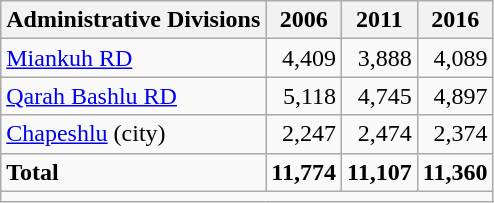<table class="wikitable">
<tr>
<th>Administrative Divisions</th>
<th>2006</th>
<th>2011</th>
<th>2016</th>
</tr>
<tr>
<td><a href='#'>Miankuh RD</a></td>
<td style="text-align: right;">4,409</td>
<td style="text-align: right;">3,888</td>
<td style="text-align: right;">4,089</td>
</tr>
<tr>
<td><a href='#'>Qarah Bashlu RD</a></td>
<td style="text-align: right;">5,118</td>
<td style="text-align: right;">4,745</td>
<td style="text-align: right;">4,897</td>
</tr>
<tr>
<td><a href='#'>Chapeshlu</a> (city)</td>
<td style="text-align: right;">2,247</td>
<td style="text-align: right;">2,474</td>
<td style="text-align: right;">2,374</td>
</tr>
<tr>
<td><strong>Total</strong></td>
<td style="text-align: right;"><strong>11,774</strong></td>
<td style="text-align: right;"><strong>11,107</strong></td>
<td style="text-align: right;"><strong>11,360</strong></td>
</tr>
<tr>
<td colspan=4></td>
</tr>
</table>
